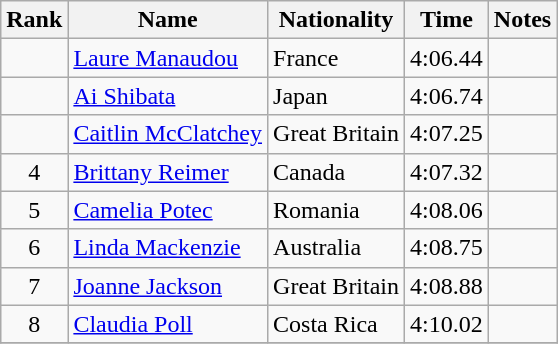<table class="wikitable sortable" style="text-align:center">
<tr>
<th>Rank</th>
<th>Name</th>
<th>Nationality</th>
<th>Time</th>
<th>Notes</th>
</tr>
<tr>
<td></td>
<td align=left><a href='#'>Laure Manaudou</a></td>
<td align=left> France</td>
<td>4:06.44</td>
<td></td>
</tr>
<tr>
<td></td>
<td align=left><a href='#'>Ai Shibata</a></td>
<td align=left> Japan</td>
<td>4:06.74</td>
<td></td>
</tr>
<tr>
<td></td>
<td align=left><a href='#'>Caitlin McClatchey</a></td>
<td align=left> Great Britain</td>
<td>4:07.25</td>
<td></td>
</tr>
<tr>
<td>4</td>
<td align=left><a href='#'>Brittany Reimer</a></td>
<td align=left> Canada</td>
<td>4:07.32</td>
<td></td>
</tr>
<tr>
<td>5</td>
<td align=left><a href='#'>Camelia Potec</a></td>
<td align=left> Romania</td>
<td>4:08.06</td>
<td></td>
</tr>
<tr>
<td>6</td>
<td align=left><a href='#'>Linda Mackenzie</a></td>
<td align=left> Australia</td>
<td>4:08.75</td>
<td></td>
</tr>
<tr>
<td>7</td>
<td align=left><a href='#'>Joanne Jackson</a></td>
<td align=left> Great Britain</td>
<td>4:08.88</td>
<td></td>
</tr>
<tr>
<td>8</td>
<td align=left><a href='#'>Claudia Poll</a></td>
<td align=left> Costa Rica</td>
<td>4:10.02</td>
<td></td>
</tr>
<tr>
</tr>
</table>
